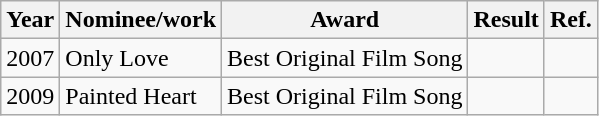<table class="wikitable">
<tr>
<th>Year</th>
<th>Nominee/work</th>
<th>Award</th>
<th><strong>Result</strong></th>
<th>Ref.</th>
</tr>
<tr>
<td>2007</td>
<td>Only Love</td>
<td>Best Original Film Song</td>
<td></td>
<td></td>
</tr>
<tr>
<td>2009</td>
<td>Painted Heart</td>
<td>Best Original Film Song</td>
<td></td>
<td></td>
</tr>
</table>
